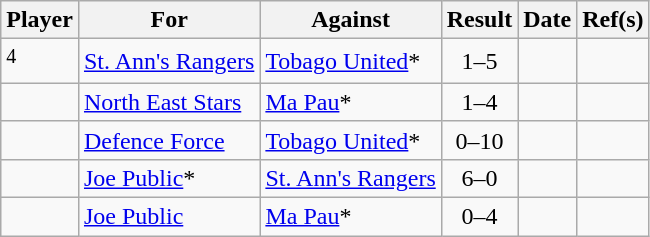<table class="wikitable sortable">
<tr>
<th>Player</th>
<th>For</th>
<th>Against</th>
<th align=center>Result</th>
<th>Date</th>
<th class="unsortable">Ref(s)</th>
</tr>
<tr>
<td> <sup>4</sup></td>
<td><a href='#'>St. Ann's Rangers</a></td>
<td><a href='#'>Tobago United</a>*</td>
<td align=center>1–5</td>
<td></td>
<td align=center></td>
</tr>
<tr>
<td> </td>
<td><a href='#'>North East Stars</a></td>
<td><a href='#'>Ma Pau</a>*</td>
<td align=center>1–4</td>
<td></td>
<td align=center></td>
</tr>
<tr>
<td> </td>
<td><a href='#'>Defence Force</a></td>
<td><a href='#'>Tobago United</a>*</td>
<td align=center>0–10</td>
<td></td>
<td align=center></td>
</tr>
<tr>
<td> </td>
<td><a href='#'>Joe Public</a>*</td>
<td><a href='#'>St. Ann's Rangers</a></td>
<td align=center>6–0</td>
<td></td>
<td align=center></td>
</tr>
<tr>
<td> </td>
<td><a href='#'>Joe Public</a></td>
<td><a href='#'>Ma Pau</a>*</td>
<td align=center>0–4</td>
<td></td>
<td align=center></td>
</tr>
</table>
